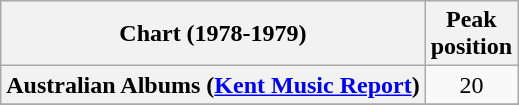<table class="wikitable sortable plainrowheaders" style="text-align:center">
<tr>
<th scope="col">Chart (1978-1979)</th>
<th scope="col">Peak<br> position</th>
</tr>
<tr>
<th scope="row">Australian Albums (<a href='#'>Kent Music Report</a>)</th>
<td>20</td>
</tr>
<tr>
</tr>
<tr>
</tr>
<tr>
</tr>
<tr>
</tr>
<tr>
</tr>
</table>
